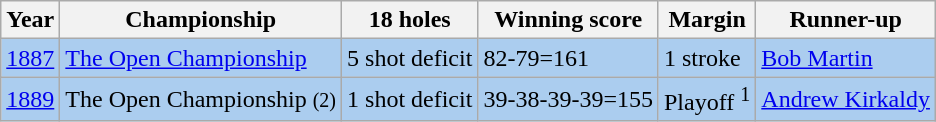<table class="wikitable">
<tr>
<th>Year</th>
<th>Championship</th>
<th>18 holes</th>
<th>Winning score</th>
<th>Margin</th>
<th>Runner-up</th>
</tr>
<tr style="background:#ABCDEF;">
<td><a href='#'>1887</a></td>
<td><a href='#'>The Open Championship</a></td>
<td>5 shot deficit</td>
<td>82-79=161</td>
<td>1 stroke</td>
<td> <a href='#'>Bob Martin</a></td>
</tr>
<tr style="background:#ABCDEF;">
<td><a href='#'>1889</a></td>
<td>The Open Championship <small> (2)</small></td>
<td>1 shot deficit</td>
<td>39-38-39-39=155</td>
<td>Playoff <sup>1</sup></td>
<td> <a href='#'>Andrew Kirkaldy</a></td>
</tr>
</table>
